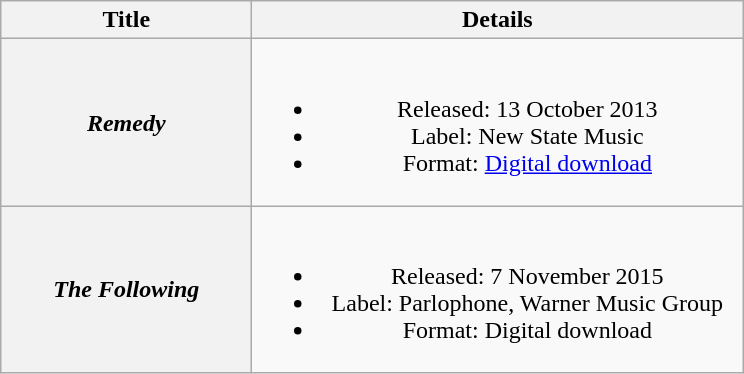<table class="wikitable plainrowheaders" style="text-align:center;">
<tr>
<th scope="col" style="width:10em;">Title</th>
<th scope="col" style="width:20em;">Details</th>
</tr>
<tr>
<th scope="row"><em>Remedy</em></th>
<td><br><ul><li>Released: 13 October 2013</li><li>Label: New State Music</li><li>Format: <a href='#'>Digital download</a></li></ul></td>
</tr>
<tr>
<th scope="row"><em>The Following</em></th>
<td><br><ul><li>Released: 7 November 2015</li><li>Label: Parlophone, Warner Music Group</li><li>Format: Digital download</li></ul></td>
</tr>
</table>
